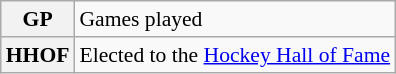<table class="wikitable" style="font-size:90%;">
<tr>
<th>GP</th>
<td>Games played</td>
</tr>
<tr>
<th>HHOF</th>
<td>Elected to the <a href='#'>Hockey Hall of Fame</a></td>
</tr>
</table>
